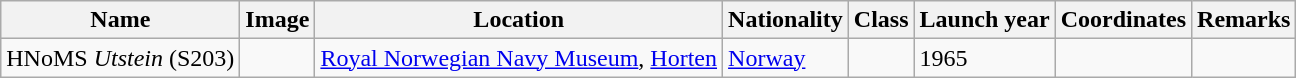<table class="wikitable">
<tr>
<th>Name</th>
<th>Image</th>
<th>Location</th>
<th>Nationality</th>
<th>Class</th>
<th>Launch year</th>
<th>Coordinates</th>
<th>Remarks</th>
</tr>
<tr>
<td>HNoMS <em>Utstein</em> (S203)</td>
<td></td>
<td><a href='#'>Royal Norwegian Navy Museum</a>, <a href='#'>Horten</a></td>
<td> <a href='#'>Norway</a></td>
<td></td>
<td>1965</td>
<td></td>
<td></td>
</tr>
</table>
